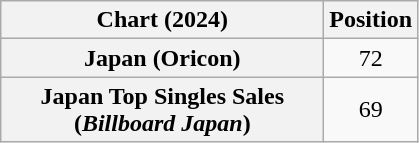<table class="wikitable plainrowheaders" style="text-align:center;">
<tr>
<th style=width:13em;">Chart (2024)</th>
<th scope="col">Position</th>
</tr>
<tr>
<th scope="row">Japan (Oricon)</th>
<td>72</td>
</tr>
<tr>
<th scope="row">Japan Top Singles Sales (<em>Billboard Japan</em>)</th>
<td>69</td>
</tr>
</table>
